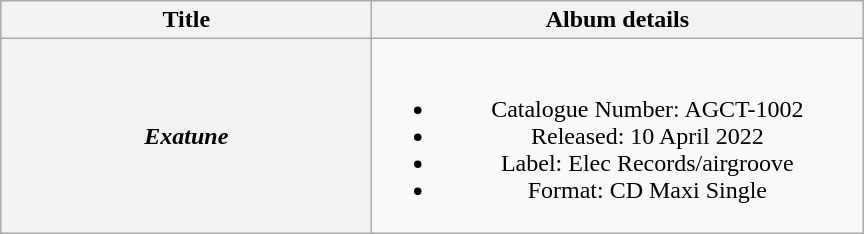<table class="wikitable plainrowheaders" style="text-align:center;">
<tr>
<th scope="col" style="width:15em;">Title</th>
<th scope="col" style="width:20em;">Album details</th>
</tr>
<tr>
<th scope="row"><em>Exatune</em></th>
<td><br><ul><li>Catalogue Number: AGCT-1002</li><li>Released: 10 April 2022</li><li>Label: Elec Records/airgroove</li><li>Format: CD Maxi Single</li></ul></td>
</tr>
</table>
